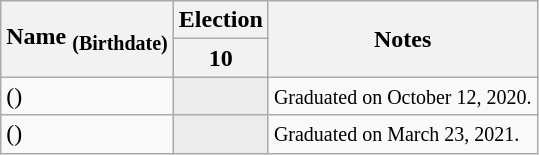<table class="wikitable sortable"  style="text-align:center;">
<tr>
<th rowspan="2">Name <sub>(Birthdate)</sub></th>
<th colspan="1" class="unsortable">Election</th>
<th rowspan="2">Notes</th>
</tr>
<tr>
<th data-sort-type="number">10</th>
</tr>
<tr>
<td style="text-align:left;" data-sort-value="Kudo, Haruka"> ()</td>
<td style="background:#ececec; color:gray;"></td>
<td style="text-align:left;"><small>Graduated on October 12, 2020.</small></td>
</tr>
<tr>
<td style="text-align:left;" data-sort-value="Ogawa, Sana"> ()</td>
<td style="background:#ececec; color:gray;"></td>
<td style="text-align:left;"><small>Graduated on March 23, 2021.</small></td>
</tr>
</table>
